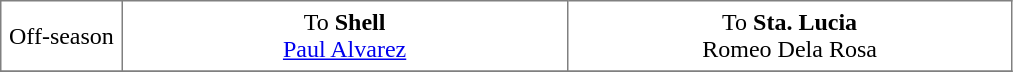<table border="1" style="border-collapse:collapse; text-align: center" cellpadding="5">
<tr>
<td style="width:12%">Off-season</td>
<td style="width:44%" valign="top">To <strong>Shell</strong><br><a href='#'>Paul Alvarez</a></td>
<td style="width:44%" valign="top">To <strong>Sta. Lucia</strong><br>Romeo Dela Rosa</td>
</tr>
<tr>
</tr>
</table>
